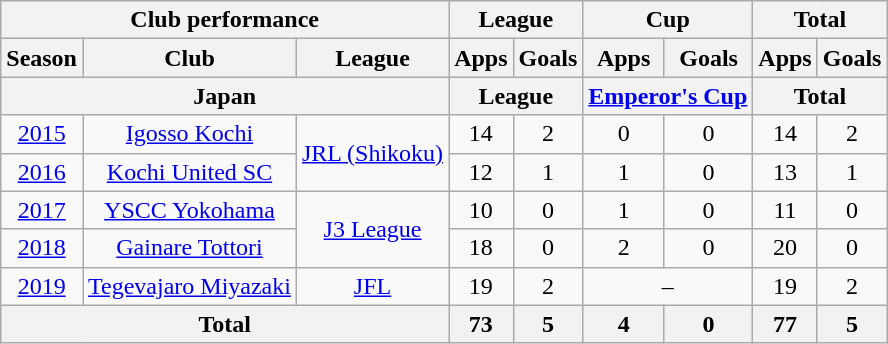<table class="wikitable" style="text-align:center;">
<tr>
<th colspan=3>Club performance</th>
<th colspan=2>League</th>
<th colspan=2>Cup</th>
<th colspan=2>Total</th>
</tr>
<tr>
<th>Season</th>
<th>Club</th>
<th>League</th>
<th>Apps</th>
<th>Goals</th>
<th>Apps</th>
<th>Goals</th>
<th>Apps</th>
<th>Goals</th>
</tr>
<tr>
<th colspan=3>Japan</th>
<th colspan=2>League</th>
<th colspan=2><a href='#'>Emperor's Cup</a></th>
<th colspan=2>Total</th>
</tr>
<tr>
<td><a href='#'>2015</a></td>
<td><a href='#'>Igosso Kochi</a></td>
<td rowspan="2"><a href='#'>JRL (Shikoku)</a></td>
<td>14</td>
<td>2</td>
<td>0</td>
<td>0</td>
<td>14</td>
<td>2</td>
</tr>
<tr>
<td><a href='#'>2016</a></td>
<td><a href='#'>Kochi United SC</a></td>
<td>12</td>
<td>1</td>
<td>1</td>
<td>0</td>
<td>13</td>
<td>1</td>
</tr>
<tr>
<td><a href='#'>2017</a></td>
<td><a href='#'>YSCC Yokohama</a></td>
<td rowspan="2"><a href='#'>J3 League</a></td>
<td>10</td>
<td>0</td>
<td>1</td>
<td>0</td>
<td>11</td>
<td>0</td>
</tr>
<tr>
<td><a href='#'>2018</a></td>
<td><a href='#'>Gainare Tottori</a></td>
<td>18</td>
<td>0</td>
<td>2</td>
<td>0</td>
<td>20</td>
<td>0</td>
</tr>
<tr>
<td><a href='#'>2019</a></td>
<td rowspan="1"><a href='#'>Tegevajaro Miyazaki</a></td>
<td rowspan="1"><a href='#'>JFL</a></td>
<td>19</td>
<td>2</td>
<td colspan="2">–</td>
<td>19</td>
<td>2</td>
</tr>
<tr>
<th colspan=3>Total</th>
<th>73</th>
<th>5</th>
<th>4</th>
<th>0</th>
<th>77</th>
<th>5</th>
</tr>
</table>
